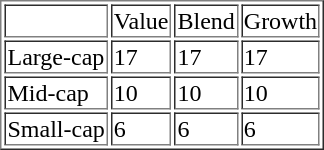<table border="1">
<tr>
<td></td>
<td>Value</td>
<td>Blend</td>
<td>Growth</td>
</tr>
<tr>
<td>Large-cap</td>
<td>17</td>
<td>17</td>
<td>17</td>
</tr>
<tr>
<td>Mid-cap</td>
<td>10</td>
<td>10</td>
<td>10</td>
</tr>
<tr>
<td>Small-cap</td>
<td>6</td>
<td>6</td>
<td>6</td>
</tr>
</table>
